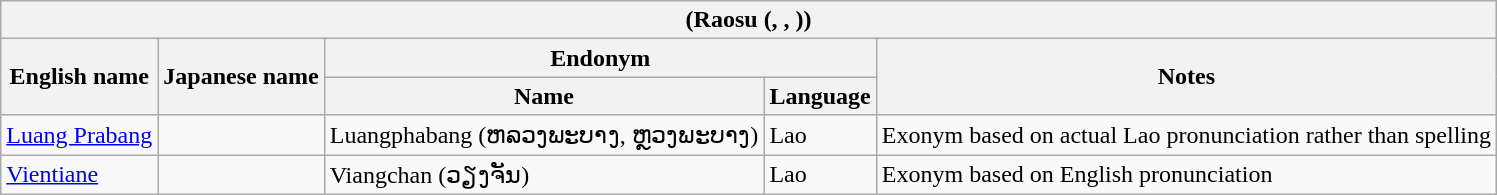<table class="wikitable sortable">
<tr>
<th colspan="5"> (Raosu (, , ))</th>
</tr>
<tr>
<th rowspan="2">English name</th>
<th rowspan="2">Japanese name</th>
<th colspan="2">Endonym</th>
<th rowspan="2">Notes</th>
</tr>
<tr>
<th>Name</th>
<th>Language</th>
</tr>
<tr>
<td><a href='#'>Luang Prabang</a></td>
<td></td>
<td>Luangphabang (ຫລວງພະບາງ, ຫຼວງພະບາງ)</td>
<td>Lao</td>
<td>Exonym based on actual Lao pronunciation rather than spelling</td>
</tr>
<tr>
<td><a href='#'>Vientiane</a></td>
<td></td>
<td>Viangchan (ວຽງຈັນ)</td>
<td>Lao</td>
<td>Exonym based on English pronunciation</td>
</tr>
</table>
